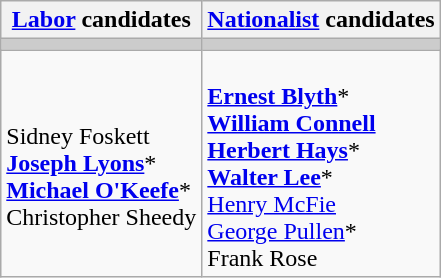<table class="wikitable">
<tr>
<th><a href='#'>Labor</a> candidates</th>
<th><a href='#'>Nationalist</a> candidates</th>
</tr>
<tr bgcolor="#cccccc">
<td></td>
<td></td>
</tr>
<tr>
<td><br>Sidney Foskett<br>
<strong><a href='#'>Joseph Lyons</a></strong>*<br>
<strong><a href='#'>Michael O'Keefe</a></strong>*<br>
Christopher Sheedy</td>
<td><br><strong><a href='#'>Ernest Blyth</a></strong>*<br>
<strong><a href='#'>William Connell</a></strong><br>
<strong><a href='#'>Herbert Hays</a></strong>*<br>
<strong><a href='#'>Walter Lee</a></strong>*<br>
<a href='#'>Henry McFie</a><br>
<a href='#'>George Pullen</a>*<br>
Frank Rose</td>
</tr>
</table>
